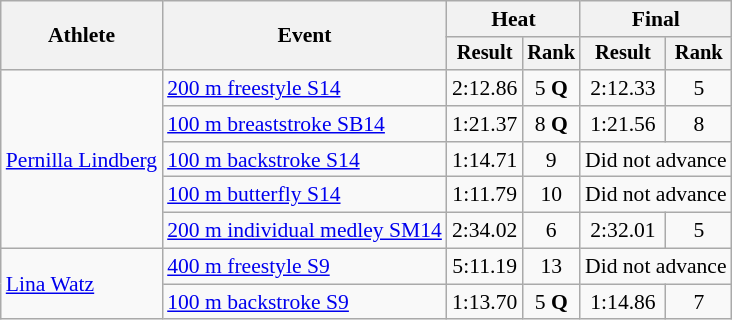<table class="wikitable" style="font-size:90%">
<tr>
<th rowspan="2">Athlete</th>
<th rowspan="2">Event</th>
<th colspan=2>Heat</th>
<th colspan=2>Final</th>
</tr>
<tr style="font-size:95%">
<th>Result</th>
<th>Rank</th>
<th>Result</th>
<th>Rank</th>
</tr>
<tr align=center>
<td align=left rowspan=5><a href='#'>Pernilla Lindberg</a></td>
<td align=left><a href='#'>200 m freestyle S14</a></td>
<td>2:12.86</td>
<td>5 <strong>Q</strong></td>
<td>2:12.33</td>
<td>5</td>
</tr>
<tr align=center>
<td align=left><a href='#'>100 m breaststroke SB14</a></td>
<td>1:21.37</td>
<td>8 <strong>Q</strong></td>
<td>1:21.56</td>
<td>8</td>
</tr>
<tr align=center>
<td align=left><a href='#'>100 m backstroke S14</a></td>
<td>1:14.71</td>
<td>9</td>
<td colspan=2>Did not advance</td>
</tr>
<tr align=center>
<td align=left><a href='#'>100 m butterfly S14</a></td>
<td>1:11.79</td>
<td>10</td>
<td colspan=2>Did not advance</td>
</tr>
<tr align=center>
<td align=left><a href='#'>200 m individual medley SM14</a></td>
<td>2:34.02</td>
<td>6</td>
<td>2:32.01</td>
<td>5</td>
</tr>
<tr align=center>
<td align=left rowspan=2><a href='#'>Lina Watz</a></td>
<td align=left><a href='#'>400 m freestyle S9</a></td>
<td>5:11.19</td>
<td>13</td>
<td colspan=2>Did not advance</td>
</tr>
<tr align=center>
<td align=left><a href='#'>100 m backstroke S9</a></td>
<td>1:13.70</td>
<td>5 <strong>Q</strong></td>
<td>1:14.86</td>
<td>7</td>
</tr>
</table>
